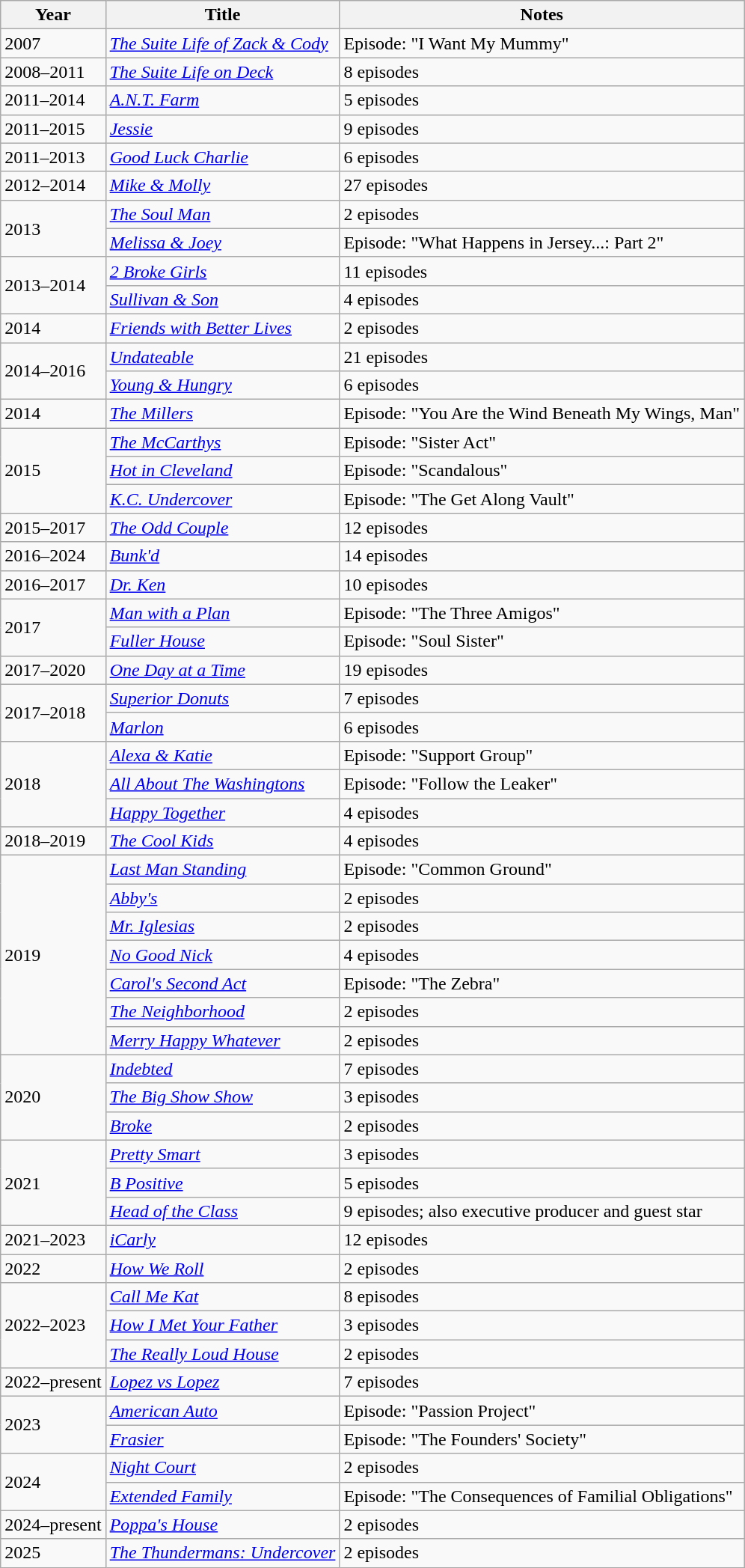<table class="wikitable sortable">
<tr>
<th>Year</th>
<th>Title</th>
<th class="unsortable">Notes</th>
</tr>
<tr>
<td>2007</td>
<td><em><a href='#'>The Suite Life of Zack & Cody</a></em></td>
<td>Episode: "I Want My Mummy"</td>
</tr>
<tr>
<td>2008–2011</td>
<td><em><a href='#'>The Suite Life on Deck</a></em></td>
<td>8 episodes</td>
</tr>
<tr>
<td>2011–2014</td>
<td><em><a href='#'>A.N.T. Farm</a></em></td>
<td>5 episodes</td>
</tr>
<tr>
<td>2011–2015</td>
<td><em><a href='#'>Jessie</a></em></td>
<td>9 episodes</td>
</tr>
<tr>
<td>2011–2013</td>
<td><em><a href='#'>Good Luck Charlie</a></em></td>
<td>6 episodes</td>
</tr>
<tr>
<td>2012–2014</td>
<td><em><a href='#'>Mike & Molly</a></em></td>
<td>27 episodes</td>
</tr>
<tr>
<td rowspan="2">2013</td>
<td><em><a href='#'>The Soul Man</a></em></td>
<td>2 episodes</td>
</tr>
<tr>
<td><em><a href='#'>Melissa & Joey</a></em></td>
<td>Episode: "What Happens in Jersey...: Part 2"</td>
</tr>
<tr>
<td rowspan="2">2013–2014</td>
<td><em><a href='#'>2 Broke Girls</a></em></td>
<td>11 episodes</td>
</tr>
<tr>
<td><em><a href='#'>Sullivan & Son</a></em></td>
<td>4 episodes</td>
</tr>
<tr>
<td>2014</td>
<td><em><a href='#'>Friends with Better Lives</a></em></td>
<td>2 episodes</td>
</tr>
<tr>
<td rowspan="2">2014–2016</td>
<td><em><a href='#'>Undateable</a></em></td>
<td>21 episodes</td>
</tr>
<tr>
<td><em><a href='#'>Young & Hungry</a></em></td>
<td>6 episodes</td>
</tr>
<tr>
<td>2014</td>
<td><em><a href='#'>The Millers</a></em></td>
<td>Episode: "You Are the Wind Beneath My Wings, Man"</td>
</tr>
<tr>
<td rowspan="3">2015</td>
<td><em><a href='#'>The McCarthys</a></em></td>
<td>Episode: "Sister Act"</td>
</tr>
<tr>
<td><em><a href='#'>Hot in Cleveland</a></em></td>
<td>Episode: "Scandalous"</td>
</tr>
<tr>
<td><em><a href='#'>K.C. Undercover</a></em></td>
<td>Episode: "The Get Along Vault"</td>
</tr>
<tr>
<td>2015–2017</td>
<td><em><a href='#'>The Odd Couple</a></em></td>
<td>12 episodes</td>
</tr>
<tr>
<td>2016–2024</td>
<td><em><a href='#'>Bunk'd</a></em></td>
<td>14 episodes</td>
</tr>
<tr>
<td>2016–2017</td>
<td><em><a href='#'>Dr. Ken</a></em></td>
<td>10 episodes</td>
</tr>
<tr>
<td rowspan="2">2017</td>
<td><em><a href='#'>Man with a Plan</a></em></td>
<td>Episode: "The Three Amigos"</td>
</tr>
<tr>
<td><em><a href='#'>Fuller House</a></em></td>
<td>Episode: "Soul Sister"</td>
</tr>
<tr>
<td>2017–2020</td>
<td><em><a href='#'>One Day at a Time</a></em></td>
<td>19 episodes</td>
</tr>
<tr>
<td rowspan="2">2017–2018</td>
<td><em><a href='#'>Superior Donuts</a></em></td>
<td>7 episodes</td>
</tr>
<tr>
<td><em><a href='#'>Marlon</a></em></td>
<td>6 episodes</td>
</tr>
<tr>
<td rowspan="3">2018</td>
<td><em><a href='#'>Alexa & Katie</a></em></td>
<td>Episode: "Support Group"</td>
</tr>
<tr>
<td><em><a href='#'>All About The Washingtons</a></em></td>
<td>Episode: "Follow the Leaker"</td>
</tr>
<tr>
<td><em><a href='#'>Happy Together</a></em></td>
<td>4 episodes</td>
</tr>
<tr>
<td>2018–2019</td>
<td><em><a href='#'>The Cool Kids</a></em></td>
<td>4 episodes</td>
</tr>
<tr>
<td rowspan="7">2019</td>
<td><em><a href='#'>Last Man Standing</a></em></td>
<td>Episode: "Common Ground"</td>
</tr>
<tr>
<td><em><a href='#'>Abby's</a></em></td>
<td>2 episodes</td>
</tr>
<tr>
<td><em><a href='#'>Mr. Iglesias</a></em></td>
<td>2 episodes</td>
</tr>
<tr>
<td><em><a href='#'>No Good Nick</a></em></td>
<td>4 episodes</td>
</tr>
<tr>
<td><em><a href='#'>Carol's Second Act</a></em></td>
<td>Episode: "The Zebra"</td>
</tr>
<tr>
<td><em><a href='#'>The Neighborhood</a></em></td>
<td>2 episodes</td>
</tr>
<tr>
<td><em><a href='#'>Merry Happy Whatever</a></em></td>
<td>2 episodes</td>
</tr>
<tr>
<td rowspan="3">2020</td>
<td><em><a href='#'>Indebted</a></em></td>
<td>7 episodes</td>
</tr>
<tr>
<td><em><a href='#'>The Big Show Show</a></em></td>
<td>3 episodes</td>
</tr>
<tr>
<td><em><a href='#'>Broke</a></em></td>
<td>2 episodes</td>
</tr>
<tr>
<td rowspan="3">2021</td>
<td><em><a href='#'>Pretty Smart</a></em></td>
<td>3 episodes</td>
</tr>
<tr>
<td><em><a href='#'>B Positive</a></em></td>
<td>5 episodes</td>
</tr>
<tr>
<td><em><a href='#'>Head of the Class</a></em></td>
<td>9 episodes; also executive producer and guest star</td>
</tr>
<tr>
<td>2021–2023</td>
<td><em><a href='#'>iCarly</a></em></td>
<td>12 episodes</td>
</tr>
<tr>
<td>2022</td>
<td><em><a href='#'>How We Roll</a></em></td>
<td>2 episodes</td>
</tr>
<tr>
<td rowspan="3">2022–2023</td>
<td><em><a href='#'>Call Me Kat</a></em></td>
<td>8 episodes</td>
</tr>
<tr>
<td><em><a href='#'>How I Met Your Father</a></em></td>
<td>3 episodes</td>
</tr>
<tr>
<td><em><a href='#'>The Really Loud House</a></em></td>
<td>2 episodes</td>
</tr>
<tr>
<td>2022–present</td>
<td><em><a href='#'>Lopez vs Lopez</a></em></td>
<td>7 episodes</td>
</tr>
<tr>
<td rowspan="2">2023</td>
<td><em><a href='#'>American Auto</a></em></td>
<td>Episode: "Passion Project"</td>
</tr>
<tr>
<td><em><a href='#'>Frasier</a></em></td>
<td>Episode: "The Founders' Society"</td>
</tr>
<tr>
<td rowspan="2">2024</td>
<td><em><a href='#'>Night Court</a></em></td>
<td>2 episodes</td>
</tr>
<tr>
<td><em><a href='#'>Extended Family</a></em></td>
<td>Episode: "The Consequences of Familial Obligations"</td>
</tr>
<tr>
<td>2024–present</td>
<td><em><a href='#'>Poppa's House</a></em></td>
<td>2 episodes</td>
</tr>
<tr>
<td>2025</td>
<td><em><a href='#'>The Thundermans: Undercover</a></em></td>
<td>2 episodes</td>
</tr>
</table>
